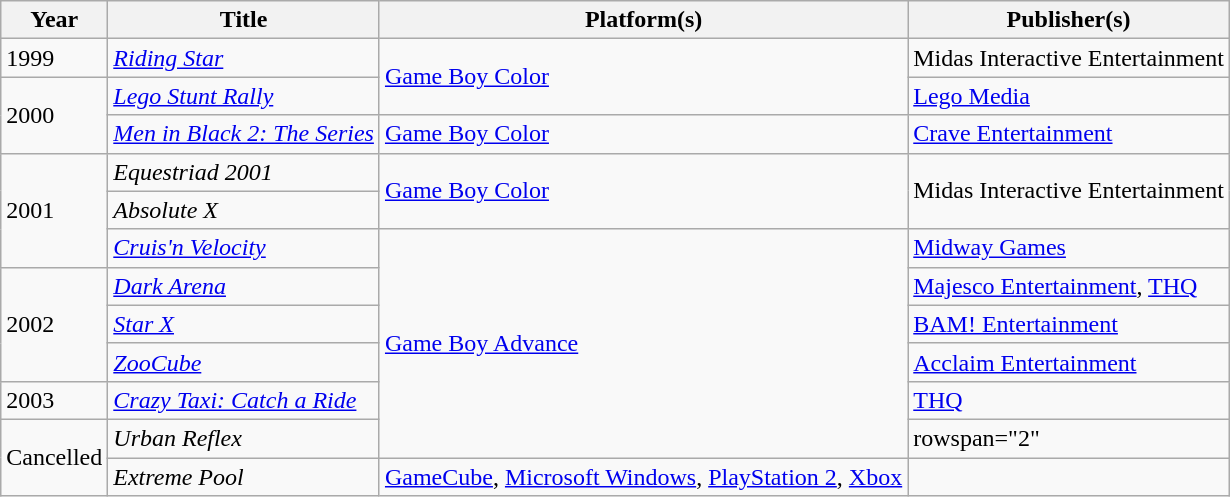<table class="wikitable sortable">
<tr>
<th>Year</th>
<th>Title</th>
<th>Platform(s)</th>
<th>Publisher(s)</th>
</tr>
<tr>
<td>1999</td>
<td><em><a href='#'>Riding Star</a></em></td>
<td rowspan="2"><a href='#'>Game Boy Color</a></td>
<td>Midas Interactive Entertainment</td>
</tr>
<tr>
<td rowspan="2">2000</td>
<td><em><a href='#'>Lego Stunt Rally</a></em></td>
<td><a href='#'>Lego Media</a></td>
</tr>
<tr>
<td><em><a href='#'>Men in Black 2: The Series</a></em></td>
<td><a href='#'>Game Boy Color</a></td>
<td><a href='#'>Crave Entertainment</a></td>
</tr>
<tr>
<td rowspan="3">2001</td>
<td><em>Equestriad 2001</em></td>
<td rowspan="2"><a href='#'>Game Boy Color</a></td>
<td rowspan="2">Midas Interactive Entertainment</td>
</tr>
<tr>
<td><em>Absolute X</em></td>
</tr>
<tr>
<td><em><a href='#'>Cruis'n Velocity</a></em></td>
<td rowspan="6"><a href='#'>Game Boy Advance</a></td>
<td><a href='#'>Midway Games</a></td>
</tr>
<tr>
<td rowspan="3">2002</td>
<td><em><a href='#'>Dark Arena</a></em></td>
<td><a href='#'>Majesco Entertainment</a>, <a href='#'>THQ</a></td>
</tr>
<tr>
<td><em><a href='#'>Star X</a></em></td>
<td><a href='#'>BAM! Entertainment</a></td>
</tr>
<tr>
<td><em><a href='#'>ZooCube</a></em></td>
<td><a href='#'>Acclaim Entertainment</a></td>
</tr>
<tr>
<td>2003</td>
<td><em><a href='#'>Crazy Taxi: Catch a Ride</a></em></td>
<td><a href='#'>THQ</a></td>
</tr>
<tr>
<td rowspan="2">Cancelled</td>
<td><em>Urban Reflex</em></td>
<td>rowspan="2" </td>
</tr>
<tr>
<td><em>Extreme Pool</em></td>
<td><a href='#'>GameCube</a>, <a href='#'>Microsoft Windows</a>, <a href='#'>PlayStation 2</a>, <a href='#'>Xbox</a></td>
</tr>
</table>
